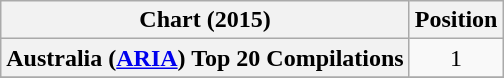<table class="wikitable sortable plainrowheaders" style="text-align:center">
<tr>
<th scope="col">Chart (2015)</th>
<th scope="col">Position</th>
</tr>
<tr>
<th scope="row">Australia (<a href='#'>ARIA</a>) Top 20 Compilations</th>
<td>1</td>
</tr>
<tr>
</tr>
</table>
